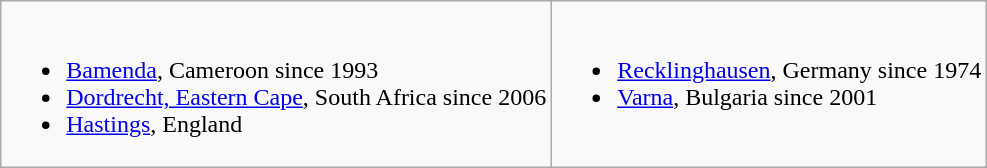<table class="wikitable">
<tr valign="top">
<td><br><ul><li> <a href='#'>Bamenda</a>, Cameroon since 1993</li><li> <a href='#'>Dordrecht, Eastern Cape</a>, South Africa since 2006</li><li> <a href='#'>Hastings</a>, England</li></ul></td>
<td><br><ul><li> <a href='#'>Recklinghausen</a>, Germany since 1974</li><li> <a href='#'>Varna</a>, Bulgaria since 2001</li></ul></td>
</tr>
</table>
